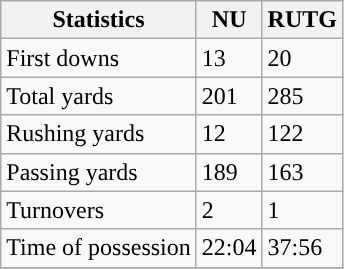<table class="wikitable">
<tr>
<th>Statistics</th>
<th>NU</th>
<th>RUTG</th>
</tr>
<tr>
<td>First downs</td>
<td>13</td>
<td>20</td>
</tr>
<tr>
<td>Total yards</td>
<td>201</td>
<td>285</td>
</tr>
<tr>
<td>Rushing yards</td>
<td>12</td>
<td>122</td>
</tr>
<tr>
<td>Passing yards</td>
<td>189</td>
<td>163</td>
</tr>
<tr>
<td>Turnovers</td>
<td>2</td>
<td>1</td>
</tr>
<tr>
<td>Time of possession</td>
<td>22:04</td>
<td>37:56</td>
</tr>
<tr>
</tr>
</table>
